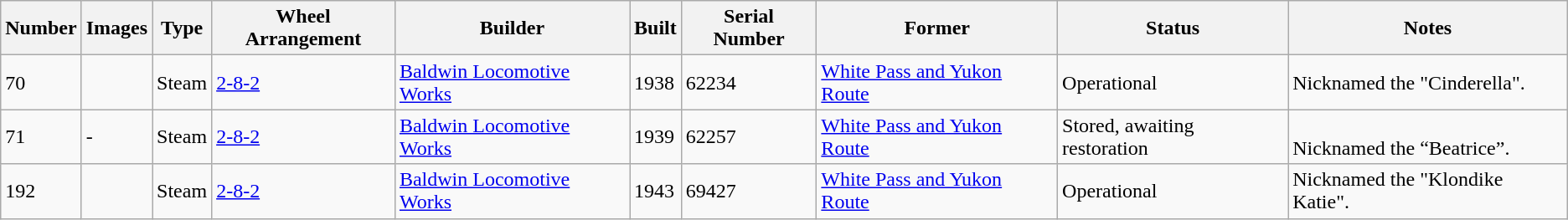<table class="wikitable">
<tr>
<th>Number</th>
<th>Images</th>
<th>Type</th>
<th>Wheel Arrangement</th>
<th>Builder</th>
<th>Built</th>
<th>Serial Number</th>
<th>Former</th>
<th>Status</th>
<th>Notes</th>
</tr>
<tr>
<td>70</td>
<td></td>
<td>Steam</td>
<td><a href='#'>2-8-2</a></td>
<td><a href='#'>Baldwin Locomotive Works</a></td>
<td>1938</td>
<td>62234</td>
<td><a href='#'>White Pass and Yukon Route</a></td>
<td>Operational</td>
<td>Nicknamed the "Cinderella".</td>
</tr>
<tr>
<td>71</td>
<td>-</td>
<td>Steam</td>
<td><a href='#'>2-8-2</a></td>
<td><a href='#'>Baldwin Locomotive Works</a></td>
<td>1939</td>
<td>62257</td>
<td><a href='#'>White Pass and Yukon Route</a></td>
<td>Stored, awaiting restoration</td>
<td><br>Nicknamed the “Beatrice”.</td>
</tr>
<tr>
<td>192</td>
<td></td>
<td>Steam</td>
<td><a href='#'>2-8-2</a></td>
<td><a href='#'>Baldwin Locomotive Works</a></td>
<td>1943</td>
<td>69427</td>
<td><a href='#'>White Pass and Yukon Route</a></td>
<td>Operational</td>
<td>Nicknamed the "Klondike Katie".</td>
</tr>
</table>
